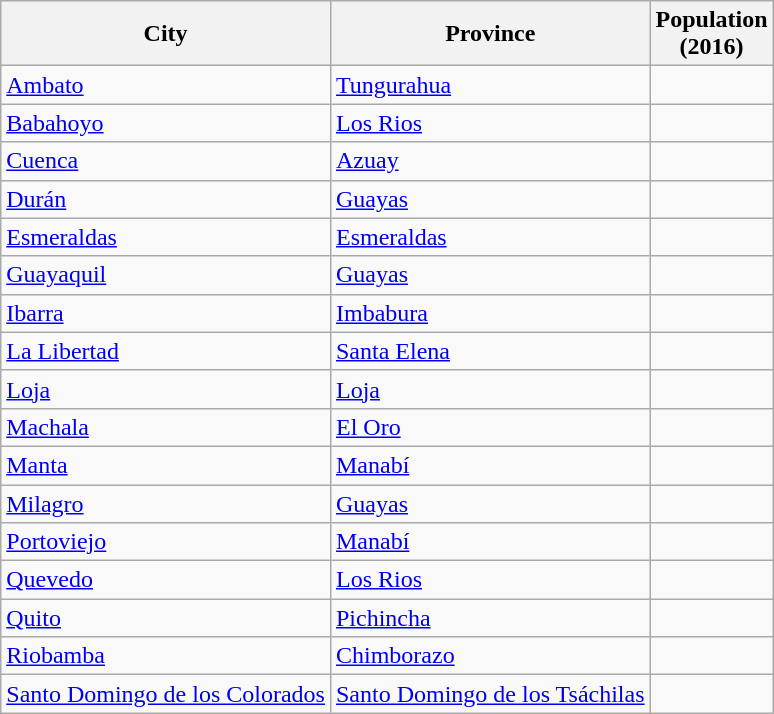<table class="wikitable sortable sticky-header col3right">
<tr>
<th>City</th>
<th>Province</th>
<th>Population<br>(2016)</th>
</tr>
<tr>
<td><a href='#'>Ambato</a></td>
<td><a href='#'>Tungurahua</a></td>
<td></td>
</tr>
<tr>
<td><a href='#'>Babahoyo</a></td>
<td><a href='#'>Los Rios</a></td>
<td></td>
</tr>
<tr>
<td><a href='#'>Cuenca</a></td>
<td><a href='#'>Azuay</a></td>
<td></td>
</tr>
<tr>
<td><a href='#'>Durán</a></td>
<td><a href='#'>Guayas</a></td>
<td></td>
</tr>
<tr>
<td><a href='#'>Esmeraldas</a></td>
<td><a href='#'>Esmeraldas</a></td>
<td></td>
</tr>
<tr>
<td><a href='#'>Guayaquil</a></td>
<td><a href='#'>Guayas</a></td>
<td></td>
</tr>
<tr>
<td><a href='#'>Ibarra</a></td>
<td><a href='#'>Imbabura</a></td>
<td></td>
</tr>
<tr>
<td><a href='#'>La Libertad</a></td>
<td><a href='#'>Santa Elena</a></td>
<td></td>
</tr>
<tr>
<td><a href='#'>Loja</a></td>
<td><a href='#'>Loja</a></td>
<td></td>
</tr>
<tr>
<td><a href='#'>Machala</a></td>
<td><a href='#'>El Oro</a></td>
<td></td>
</tr>
<tr>
<td><a href='#'>Manta</a></td>
<td><a href='#'>Manabí</a></td>
<td></td>
</tr>
<tr>
<td><a href='#'>Milagro</a></td>
<td><a href='#'>Guayas</a></td>
<td></td>
</tr>
<tr>
<td><a href='#'>Portoviejo</a></td>
<td><a href='#'>Manabí</a></td>
<td></td>
</tr>
<tr>
<td><a href='#'>Quevedo</a></td>
<td><a href='#'>Los Rios</a></td>
<td></td>
</tr>
<tr>
<td><a href='#'>Quito</a></td>
<td><a href='#'>Pichincha</a></td>
<td></td>
</tr>
<tr>
<td><a href='#'>Riobamba</a></td>
<td><a href='#'>Chimborazo</a></td>
<td></td>
</tr>
<tr>
<td><a href='#'>Santo Domingo de los Colorados</a></td>
<td><a href='#'>Santo Domingo de los Tsáchilas</a></td>
<td></td>
</tr>
</table>
